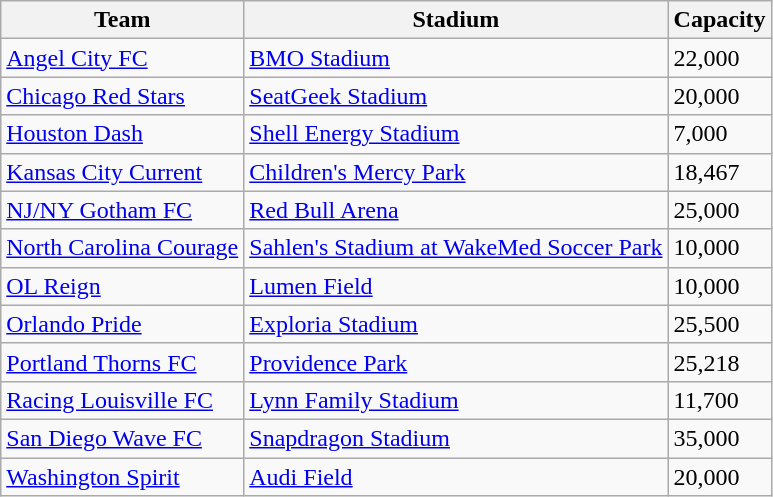<table class="sortable wikitable">
<tr>
<th scope="col">Team</th>
<th scope="col">Stadium</th>
<th scope="col" data-sort-type="number">Capacity</th>
</tr>
<tr>
<td><a href='#'>Angel City FC</a></td>
<td><a href='#'>BMO Stadium</a></td>
<td>22,000</td>
</tr>
<tr>
<td><a href='#'>Chicago Red Stars</a></td>
<td><a href='#'>SeatGeek Stadium</a></td>
<td>20,000</td>
</tr>
<tr>
<td><a href='#'>Houston Dash</a></td>
<td><a href='#'>Shell Energy Stadium</a></td>
<td>7,000</td>
</tr>
<tr>
<td><a href='#'>Kansas City Current</a></td>
<td><a href='#'>Children's Mercy Park</a></td>
<td>18,467</td>
</tr>
<tr>
<td><a href='#'>NJ/NY Gotham FC</a></td>
<td><a href='#'>Red Bull Arena</a></td>
<td>25,000</td>
</tr>
<tr>
<td><a href='#'>North Carolina Courage</a></td>
<td><a href='#'>Sahlen's Stadium at WakeMed Soccer Park</a></td>
<td>10,000</td>
</tr>
<tr>
<td><a href='#'>OL Reign</a></td>
<td><a href='#'>Lumen Field</a></td>
<td>10,000</td>
</tr>
<tr>
<td><a href='#'>Orlando Pride</a></td>
<td><a href='#'>Exploria Stadium</a></td>
<td>25,500</td>
</tr>
<tr>
<td><a href='#'>Portland Thorns FC</a></td>
<td><a href='#'>Providence Park</a></td>
<td>25,218</td>
</tr>
<tr>
<td><a href='#'>Racing Louisville FC</a></td>
<td><a href='#'>Lynn Family Stadium</a></td>
<td>11,700</td>
</tr>
<tr>
<td><a href='#'>San Diego Wave FC</a></td>
<td><a href='#'>Snapdragon Stadium</a></td>
<td>35,000</td>
</tr>
<tr>
<td><a href='#'>Washington Spirit</a></td>
<td><a href='#'>Audi Field</a></td>
<td>20,000</td>
</tr>
</table>
